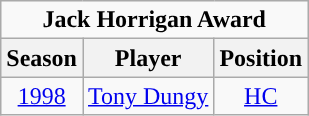<table class="wikitable" style="text-align:center">
<tr>
<td colspan="3"><strong>Jack Horrigan Award</strong></td>
</tr>
<tr>
<th>Season</th>
<th>Player</th>
<th>Position</th>
</tr>
<tr>
<td><a href='#'>1998</a></td>
<td><a href='#'>Tony Dungy</a></td>
<td><a href='#'>HC</a></td>
</tr>
</table>
